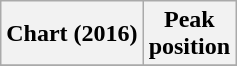<table class="wikitable sortable plainrowheaders" style="text-align:center">
<tr>
<th scope="col">Chart (2016)</th>
<th scope="col">Peak<br> position</th>
</tr>
<tr>
</tr>
</table>
